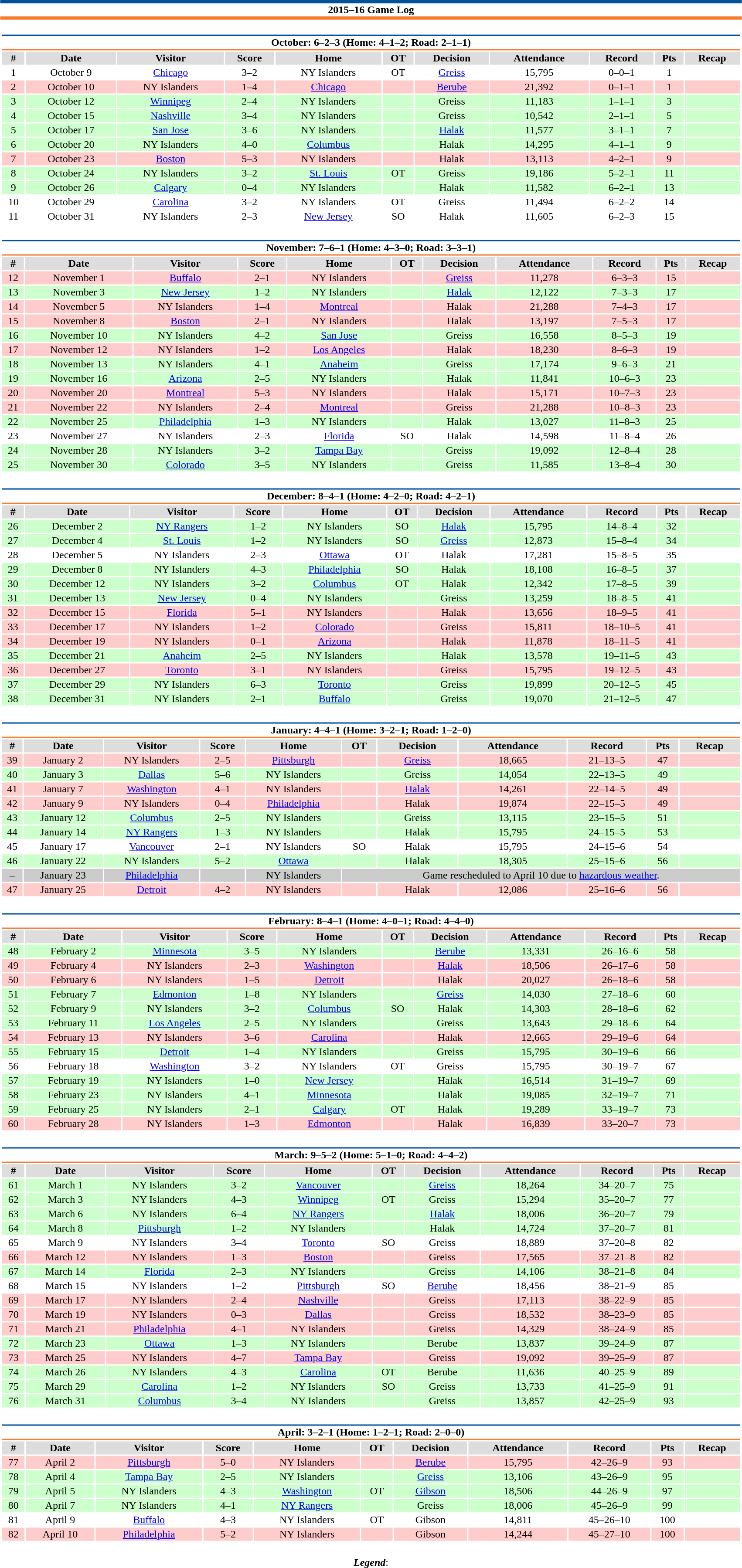<table class="toccolours" style="width:90%; clear:both; margin:1.5em auto; text-align:center;">
<tr>
<th colspan="11" style="background:#fff; border-top:#00539B 5px solid; border-bottom:#F47D30 5px solid;">2015–16 Game Log</th>
</tr>
<tr>
<td colspan=11><br><table class="toccolours collapsible collapsed" style="width:100%;">
<tr>
<th colspan="11" style="background:#fff; border-top:#00539B 2px solid; border-bottom:#F47D30 2px solid;">October: 6–2–3 (Home: 4–1–2; Road: 2–1–1)</th>
</tr>
<tr style="background:#ddd;">
<th>#</th>
<th>Date</th>
<th>Visitor</th>
<th>Score</th>
<th>Home</th>
<th>OT</th>
<th>Decision</th>
<th>Attendance</th>
<th>Record</th>
<th>Pts</th>
<th>Recap</th>
</tr>
<tr style="text-align:center; background:#fff;">
<td>1</td>
<td>October 9</td>
<td><a href='#'>Chicago</a></td>
<td>3–2</td>
<td>NY Islanders</td>
<td>OT</td>
<td><a href='#'>Greiss</a></td>
<td>15,795</td>
<td>0–0–1</td>
<td>1</td>
<td></td>
</tr>
<tr style="text-align:center; background:#fcc;">
<td>2</td>
<td>October 10</td>
<td>NY Islanders</td>
<td>1–4</td>
<td><a href='#'>Chicago</a></td>
<td></td>
<td><a href='#'>Berube</a></td>
<td>21,392</td>
<td>0–1–1</td>
<td>1</td>
<td></td>
</tr>
<tr style="text-align:center; background:#cfc;">
<td>3</td>
<td>October 12</td>
<td><a href='#'>Winnipeg</a></td>
<td>2–4</td>
<td>NY Islanders</td>
<td></td>
<td>Greiss</td>
<td>11,183</td>
<td>1–1–1</td>
<td>3</td>
<td></td>
</tr>
<tr style="text-align:center; background:#cfc;">
<td>4</td>
<td>October 15</td>
<td><a href='#'>Nashville</a></td>
<td>3–4</td>
<td>NY Islanders</td>
<td></td>
<td>Greiss</td>
<td>10,542</td>
<td>2–1–1</td>
<td>5</td>
<td></td>
</tr>
<tr style="text-align:center; background:#cfc;">
<td>5</td>
<td>October 17</td>
<td><a href='#'>San Jose</a></td>
<td>3–6</td>
<td>NY Islanders</td>
<td></td>
<td><a href='#'>Halak</a></td>
<td>11,577</td>
<td>3–1–1</td>
<td>7</td>
<td></td>
</tr>
<tr style="text-align:center; background:#cfc;">
<td>6</td>
<td>October 20</td>
<td>NY Islanders</td>
<td>4–0</td>
<td><a href='#'>Columbus</a></td>
<td></td>
<td>Halak</td>
<td>14,295</td>
<td>4–1–1</td>
<td>9</td>
<td></td>
</tr>
<tr style="text-align:center; background:#fcc;">
<td>7</td>
<td>October 23</td>
<td><a href='#'>Boston</a></td>
<td>5–3</td>
<td>NY Islanders</td>
<td></td>
<td>Halak</td>
<td>13,113</td>
<td>4–2–1</td>
<td>9</td>
<td></td>
</tr>
<tr style="text-align:center; background:#cfc;">
<td>8</td>
<td>October 24</td>
<td>NY Islanders</td>
<td>3–2</td>
<td><a href='#'>St. Louis</a></td>
<td>OT</td>
<td>Greiss</td>
<td>19,186</td>
<td>5–2–1</td>
<td>11</td>
<td></td>
</tr>
<tr style="text-align:center; background:#cfc;">
<td>9</td>
<td>October 26</td>
<td><a href='#'>Calgary</a></td>
<td>0–4</td>
<td>NY Islanders</td>
<td></td>
<td>Halak</td>
<td>11,582</td>
<td>6–2–1</td>
<td>13</td>
<td></td>
</tr>
<tr style="text-align:center; background:#fff;">
<td>10</td>
<td>October 29</td>
<td><a href='#'>Carolina</a></td>
<td>3–2</td>
<td>NY Islanders</td>
<td>OT</td>
<td>Greiss</td>
<td>11,494</td>
<td>6–2–2</td>
<td>14</td>
<td></td>
</tr>
<tr style="text-align:center; background:#fff;">
<td>11</td>
<td>October 31</td>
<td>NY Islanders</td>
<td>2–3</td>
<td><a href='#'>New Jersey</a></td>
<td>SO</td>
<td>Halak</td>
<td>11,605</td>
<td>6–2–3</td>
<td>15</td>
<td></td>
</tr>
</table>
</td>
</tr>
<tr>
<td colspan=11><br><table class="toccolours collapsible collapsed" style="width:100%;">
<tr>
<th colspan="11" style="background:#fff; border-top:#00539B 2px solid; border-bottom:#F47D30 2px solid;">November: 7–6–1 (Home: 4–3–0; Road: 3–3–1)</th>
</tr>
<tr style="background:#ddd;">
<th>#</th>
<th>Date</th>
<th>Visitor</th>
<th>Score</th>
<th>Home</th>
<th>OT</th>
<th>Decision</th>
<th>Attendance</th>
<th>Record</th>
<th>Pts</th>
<th>Recap</th>
</tr>
<tr style="text-align:center; background:#fcc;">
<td>12</td>
<td>November 1</td>
<td><a href='#'>Buffalo</a></td>
<td>2–1</td>
<td>NY Islanders</td>
<td></td>
<td><a href='#'>Greiss</a></td>
<td>11,278</td>
<td>6–3–3</td>
<td>15</td>
<td></td>
</tr>
<tr style="text-align:center; background:#cfc;">
<td>13</td>
<td>November 3</td>
<td><a href='#'>New Jersey</a></td>
<td>1–2</td>
<td>NY Islanders</td>
<td></td>
<td><a href='#'>Halak</a></td>
<td>12,122</td>
<td>7–3–3</td>
<td>17</td>
<td></td>
</tr>
<tr style="text-align:center; background:#fcc;">
<td>14</td>
<td>November 5</td>
<td>NY Islanders</td>
<td>1–4</td>
<td><a href='#'>Montreal</a></td>
<td></td>
<td>Halak</td>
<td>21,288</td>
<td>7–4–3</td>
<td>17</td>
<td></td>
</tr>
<tr style="text-align:center; background:#fcc;">
<td>15</td>
<td>November 8</td>
<td><a href='#'>Boston</a></td>
<td>2–1</td>
<td>NY Islanders</td>
<td></td>
<td>Halak</td>
<td>13,197</td>
<td>7–5–3</td>
<td>17</td>
<td></td>
</tr>
<tr style="text-align:center; background:#cfc;">
<td>16</td>
<td>November 10</td>
<td>NY Islanders</td>
<td>4–2</td>
<td><a href='#'>San Jose</a></td>
<td></td>
<td>Greiss</td>
<td>16,558</td>
<td>8–5–3</td>
<td>19</td>
<td></td>
</tr>
<tr style="text-align:center; background:#fcc;">
<td>17</td>
<td>November 12</td>
<td>NY Islanders</td>
<td>1–2</td>
<td><a href='#'>Los Angeles</a></td>
<td></td>
<td>Halak</td>
<td>18,230</td>
<td>8–6–3</td>
<td>19</td>
<td></td>
</tr>
<tr style="text-align:center; background:#cfc;">
<td>18</td>
<td>November 13</td>
<td>NY Islanders</td>
<td>4–1</td>
<td><a href='#'>Anaheim</a></td>
<td></td>
<td>Greiss</td>
<td>17,174</td>
<td>9–6–3</td>
<td>21</td>
<td></td>
</tr>
<tr style="text-align:center; background:#cfc;">
<td>19</td>
<td>November 16</td>
<td><a href='#'>Arizona</a></td>
<td>2–5</td>
<td>NY Islanders</td>
<td></td>
<td>Halak</td>
<td>11,841</td>
<td>10–6–3</td>
<td>23</td>
<td></td>
</tr>
<tr style="text-align:center; background:#fcc;">
<td>20</td>
<td>November 20</td>
<td><a href='#'>Montreal</a></td>
<td>5–3</td>
<td>NY Islanders</td>
<td></td>
<td>Halak</td>
<td>15,171</td>
<td>10–7–3</td>
<td>23</td>
<td></td>
</tr>
<tr style="text-align:center; background:#fcc;">
<td>21</td>
<td>November 22</td>
<td>NY Islanders</td>
<td>2–4</td>
<td><a href='#'>Montreal</a></td>
<td></td>
<td>Greiss</td>
<td>21,288</td>
<td>10–8–3</td>
<td>23</td>
<td></td>
</tr>
<tr style="text-align:center; background:#cfc;">
<td>22</td>
<td>November 25</td>
<td><a href='#'>Philadelphia</a></td>
<td>1–3</td>
<td>NY Islanders</td>
<td></td>
<td>Halak</td>
<td>13,027</td>
<td>11–8–3</td>
<td>25</td>
<td></td>
</tr>
<tr style="text-align:center; background:#fff;">
<td>23</td>
<td>November 27</td>
<td>NY Islanders</td>
<td>2–3</td>
<td><a href='#'>Florida</a></td>
<td>SO</td>
<td>Halak</td>
<td>14,598</td>
<td>11–8–4</td>
<td>26</td>
<td></td>
</tr>
<tr style="text-align:center; background:#cfc;">
<td>24</td>
<td>November 28</td>
<td>NY Islanders</td>
<td>3–2</td>
<td><a href='#'>Tampa Bay</a></td>
<td></td>
<td>Greiss</td>
<td>19,092</td>
<td>12–8–4</td>
<td>28</td>
<td></td>
</tr>
<tr style="text-align:center; background:#cfc;">
<td>25</td>
<td>November 30</td>
<td><a href='#'>Colorado</a></td>
<td>3–5</td>
<td>NY Islanders</td>
<td></td>
<td>Greiss</td>
<td>11,585</td>
<td>13–8–4</td>
<td>30</td>
<td></td>
</tr>
</table>
</td>
</tr>
<tr>
<td colspan=11><br><table class="toccolours collapsible collapsed" style="width:100%;">
<tr>
<th colspan="11" style="background:#fff; border-top:#00539B 2px solid; border-bottom:#F47D30 2px solid;">December: 8–4–1 (Home: 4–2–0; Road: 4–2–1)</th>
</tr>
<tr style="background:#ddd;">
<th>#</th>
<th>Date</th>
<th>Visitor</th>
<th>Score</th>
<th>Home</th>
<th>OT</th>
<th>Decision</th>
<th>Attendance</th>
<th>Record</th>
<th>Pts</th>
<th>Recap</th>
</tr>
<tr style="text-align:center; background:#cfc;">
<td>26</td>
<td>December 2</td>
<td><a href='#'>NY Rangers</a></td>
<td>1–2</td>
<td>NY Islanders</td>
<td>SO</td>
<td><a href='#'>Halak</a></td>
<td>15,795</td>
<td>14–8–4</td>
<td>32</td>
<td></td>
</tr>
<tr style="text-align:center; background:#cfc;">
<td>27</td>
<td>December 4</td>
<td><a href='#'>St. Louis</a></td>
<td>1–2</td>
<td>NY Islanders</td>
<td>SO</td>
<td><a href='#'>Greiss</a></td>
<td>12,873</td>
<td>15–8–4</td>
<td>34</td>
<td></td>
</tr>
<tr style="text-align:center; background:#fff;">
<td>28</td>
<td>December 5</td>
<td>NY Islanders</td>
<td>2–3</td>
<td><a href='#'>Ottawa</a></td>
<td>OT</td>
<td>Halak</td>
<td>17,281</td>
<td>15–8–5</td>
<td>35</td>
<td></td>
</tr>
<tr style="text-align:center; background:#cfc;">
<td>29</td>
<td>December 8</td>
<td>NY Islanders</td>
<td>4–3</td>
<td><a href='#'>Philadelphia</a></td>
<td>SO</td>
<td>Halak</td>
<td>18,108</td>
<td>16–8–5</td>
<td>37</td>
<td></td>
</tr>
<tr style="text-align:center; background:#cfc;">
<td>30</td>
<td>December 12</td>
<td>NY Islanders</td>
<td>3–2</td>
<td><a href='#'>Columbus</a></td>
<td>OT</td>
<td>Halak</td>
<td>12,342</td>
<td>17–8–5</td>
<td>39</td>
<td></td>
</tr>
<tr style="text-align:center; background:#cfc;">
<td>31</td>
<td>December 13</td>
<td><a href='#'>New Jersey</a></td>
<td>0–4</td>
<td>NY Islanders</td>
<td></td>
<td>Greiss</td>
<td>13,259</td>
<td>18–8–5</td>
<td>41</td>
<td></td>
</tr>
<tr style="text-align:center; background:#fcc;">
<td>32</td>
<td>December 15</td>
<td><a href='#'>Florida</a></td>
<td>5–1</td>
<td>NY Islanders</td>
<td></td>
<td>Halak</td>
<td>13,656</td>
<td>18–9–5</td>
<td>41</td>
<td></td>
</tr>
<tr style="text-align:center; background:#fcc;">
<td>33</td>
<td>December 17</td>
<td>NY Islanders</td>
<td>1–2</td>
<td><a href='#'>Colorado</a></td>
<td></td>
<td>Greiss</td>
<td>15,811</td>
<td>18–10–5</td>
<td>41</td>
<td></td>
</tr>
<tr style="text-align:center; background:#fcc;">
<td>34</td>
<td>December 19</td>
<td>NY Islanders</td>
<td>0–1</td>
<td><a href='#'>Arizona</a></td>
<td></td>
<td>Halak</td>
<td>11,878</td>
<td>18–11–5</td>
<td>41</td>
<td></td>
</tr>
<tr style="text-align:center; background:#cfc;">
<td>35</td>
<td>December 21</td>
<td><a href='#'>Anaheim</a></td>
<td>2–5</td>
<td>NY Islanders</td>
<td></td>
<td>Halak</td>
<td>13,578</td>
<td>19–11–5</td>
<td>43</td>
<td></td>
</tr>
<tr style="text-align:center; background:#fcc;">
<td>36</td>
<td>December 27</td>
<td><a href='#'>Toronto</a></td>
<td>3–1</td>
<td>NY Islanders</td>
<td></td>
<td>Greiss</td>
<td>15,795</td>
<td>19–12–5</td>
<td>43</td>
<td></td>
</tr>
<tr style="text-align:center; background:#cfc;">
<td>37</td>
<td>December 29</td>
<td>NY Islanders</td>
<td>6–3</td>
<td><a href='#'>Toronto</a></td>
<td></td>
<td>Greiss</td>
<td>19,899</td>
<td>20–12–5</td>
<td>45</td>
<td></td>
</tr>
<tr style="text-align:center; background:#cfc;">
<td>38</td>
<td>December 31</td>
<td>NY Islanders</td>
<td>2–1</td>
<td><a href='#'>Buffalo</a></td>
<td></td>
<td>Greiss</td>
<td>19,070</td>
<td>21–12–5</td>
<td>47</td>
<td></td>
</tr>
</table>
</td>
</tr>
<tr>
<td colspan=11><br><table class="toccolours collapsible collapsed" style="width:100%;">
<tr>
<th colspan="11" style="background:#fff; border-top:#00539B 2px solid; border-bottom:#F47D30 2px solid;">January: 4–4–1 (Home: 3–2–1; Road: 1–2–0)</th>
</tr>
<tr style="background:#ddd;">
<th>#</th>
<th>Date</th>
<th>Visitor</th>
<th>Score</th>
<th>Home</th>
<th>OT</th>
<th>Decision</th>
<th>Attendance</th>
<th>Record</th>
<th>Pts</th>
<th>Recap</th>
</tr>
<tr style="text-align:center; background:#fcc;">
<td>39</td>
<td>January 2</td>
<td>NY Islanders</td>
<td>2–5</td>
<td><a href='#'>Pittsburgh</a></td>
<td></td>
<td><a href='#'>Greiss</a></td>
<td>18,665</td>
<td>21–13–5</td>
<td>47</td>
<td></td>
</tr>
<tr style="text-align:center; background:#cfc;">
<td>40</td>
<td>January 3</td>
<td><a href='#'>Dallas</a></td>
<td>5–6</td>
<td>NY Islanders</td>
<td></td>
<td>Greiss</td>
<td>14,054</td>
<td>22–13–5</td>
<td>49</td>
<td></td>
</tr>
<tr style="text-align:center; background:#fcc;">
<td>41</td>
<td>January 7</td>
<td><a href='#'>Washington</a></td>
<td>4–1</td>
<td>NY Islanders</td>
<td></td>
<td><a href='#'>Halak</a></td>
<td>14,261</td>
<td>22–14–5</td>
<td>49</td>
<td></td>
</tr>
<tr style="text-align:center; background:#fcc;">
<td>42</td>
<td>January 9</td>
<td>NY Islanders</td>
<td>0–4</td>
<td><a href='#'>Philadelphia</a></td>
<td></td>
<td>Halak</td>
<td>19,874</td>
<td>22–15–5</td>
<td>49</td>
<td></td>
</tr>
<tr style="text-align:center; background:#cfc;">
<td>43</td>
<td>January 12</td>
<td><a href='#'>Columbus</a></td>
<td>2–5</td>
<td>NY Islanders</td>
<td></td>
<td>Greiss</td>
<td>13,115</td>
<td>23–15–5</td>
<td>51</td>
<td></td>
</tr>
<tr style="text-align:center; background:#cfc;">
<td>44</td>
<td>January 14</td>
<td><a href='#'>NY Rangers</a></td>
<td>1–3</td>
<td>NY Islanders</td>
<td></td>
<td>Halak</td>
<td>15,795</td>
<td>24–15–5</td>
<td>53</td>
<td></td>
</tr>
<tr style="text-align:center; background:#fff;">
<td>45</td>
<td>January 17</td>
<td><a href='#'>Vancouver</a></td>
<td>2–1</td>
<td>NY Islanders</td>
<td>SO</td>
<td>Halak</td>
<td>15,795</td>
<td>24–15–6</td>
<td>54</td>
<td></td>
</tr>
<tr style="text-align:center; background:#cfc;">
<td>46</td>
<td>January 22</td>
<td>NY Islanders</td>
<td>5–2</td>
<td><a href='#'>Ottawa</a></td>
<td></td>
<td>Halak</td>
<td>18,305</td>
<td>25–15–6</td>
<td>56</td>
<td></td>
</tr>
<tr style="text-align:center; background:#ccc;">
<td>–</td>
<td>January 23</td>
<td><a href='#'>Philadelphia</a></td>
<td></td>
<td>NY Islanders</td>
<td colspan="6">Game rescheduled to April 10 due to <a href='#'>hazardous weather</a>.</td>
</tr>
<tr style="text-align:center; background:#fcc;">
<td>47</td>
<td>January 25</td>
<td><a href='#'>Detroit</a></td>
<td>4–2</td>
<td>NY Islanders</td>
<td></td>
<td>Halak</td>
<td>12,086</td>
<td>25–16–6</td>
<td>56</td>
<td></td>
</tr>
</table>
</td>
</tr>
<tr>
<td colspan=11><br><table class="toccolours collapsible collapsed" style="width:100%;">
<tr>
<th colspan="11" style="background:#fff; border-top:#00539B 2px solid; border-bottom:#F47D30 2px solid;">February: 8–4–1 (Home: 4–0–1; Road: 4–4–0)</th>
</tr>
<tr style="background:#ddd;">
<th>#</th>
<th>Date</th>
<th>Visitor</th>
<th>Score</th>
<th>Home</th>
<th>OT</th>
<th>Decision</th>
<th>Attendance</th>
<th>Record</th>
<th>Pts</th>
<th>Recap</th>
</tr>
<tr style="text-align:center; background:#cfc;">
<td>48</td>
<td>February 2</td>
<td><a href='#'>Minnesota</a></td>
<td>3–5</td>
<td>NY Islanders</td>
<td></td>
<td><a href='#'>Berube</a></td>
<td>13,331</td>
<td>26–16–6</td>
<td>58</td>
<td></td>
</tr>
<tr style="text-align:center; background:#fcc;">
<td>49</td>
<td>February 4</td>
<td>NY Islanders</td>
<td>2–3</td>
<td><a href='#'>Washington</a></td>
<td></td>
<td><a href='#'>Halak</a></td>
<td>18,506</td>
<td>26–17–6</td>
<td>58</td>
<td></td>
</tr>
<tr style="text-align:center; background:#fcc;">
<td>50</td>
<td>February 6</td>
<td>NY Islanders</td>
<td>1–5</td>
<td><a href='#'>Detroit</a></td>
<td></td>
<td>Halak</td>
<td>20,027</td>
<td>26–18–6</td>
<td>58</td>
<td></td>
</tr>
<tr style="text-align:center; background:#cfc;">
<td>51</td>
<td>February 7</td>
<td><a href='#'>Edmonton</a></td>
<td>1–8</td>
<td>NY Islanders</td>
<td></td>
<td><a href='#'>Greiss</a></td>
<td>14,030</td>
<td>27–18–6</td>
<td>60</td>
<td></td>
</tr>
<tr style="text-align:center; background:#cfc;">
<td>52</td>
<td>February 9</td>
<td>NY Islanders</td>
<td>3–2</td>
<td><a href='#'>Columbus</a></td>
<td>SO</td>
<td>Halak</td>
<td>14,303</td>
<td>28–18–6</td>
<td>62</td>
<td></td>
</tr>
<tr style="text-align:center; background:#cfc;">
<td>53</td>
<td>February 11</td>
<td><a href='#'>Los Angeles</a></td>
<td>2–5</td>
<td>NY Islanders</td>
<td></td>
<td>Greiss</td>
<td>13,643</td>
<td>29–18–6</td>
<td>64</td>
<td></td>
</tr>
<tr style="text-align:center; background:#fcc;">
<td>54</td>
<td>February 13</td>
<td>NY Islanders</td>
<td>3–6</td>
<td><a href='#'>Carolina</a></td>
<td></td>
<td>Halak</td>
<td>12,665</td>
<td>29–19–6</td>
<td>64</td>
<td></td>
</tr>
<tr style="text-align:center; background:#cfc;">
<td>55</td>
<td>February 15</td>
<td><a href='#'>Detroit</a></td>
<td>1–4</td>
<td>NY Islanders</td>
<td></td>
<td>Greiss</td>
<td>15,795</td>
<td>30–19–6</td>
<td>66</td>
<td></td>
</tr>
<tr style="text-align:center; background:#fff;">
<td>56</td>
<td>February 18</td>
<td><a href='#'>Washington</a></td>
<td>3–2</td>
<td>NY Islanders</td>
<td>OT</td>
<td>Greiss</td>
<td>15,795</td>
<td>30–19–7</td>
<td>67</td>
<td></td>
</tr>
<tr style="text-align:center; background:#cfc;">
<td>57</td>
<td>February 19</td>
<td>NY Islanders</td>
<td>1–0</td>
<td><a href='#'>New Jersey</a></td>
<td></td>
<td>Halak</td>
<td>16,514</td>
<td>31–19–7</td>
<td>69</td>
<td></td>
</tr>
<tr style="text-align:center; background:#cfc;">
<td>58</td>
<td>February 23</td>
<td>NY Islanders</td>
<td>4–1</td>
<td><a href='#'>Minnesota</a></td>
<td></td>
<td>Halak</td>
<td>19,085</td>
<td>32–19–7</td>
<td>71</td>
<td></td>
</tr>
<tr style="text-align:center; background:#cfc;">
<td>59</td>
<td>February 25</td>
<td>NY Islanders</td>
<td>2–1</td>
<td><a href='#'>Calgary</a></td>
<td>OT</td>
<td>Halak</td>
<td>19,289</td>
<td>33–19–7</td>
<td>73</td>
<td></td>
</tr>
<tr style="text-align:center; background:#fcc;">
<td>60</td>
<td>February 28</td>
<td>NY Islanders</td>
<td>1–3</td>
<td><a href='#'>Edmonton</a></td>
<td></td>
<td>Halak</td>
<td>16,839</td>
<td>33–20–7</td>
<td>73</td>
<td></td>
</tr>
</table>
</td>
</tr>
<tr>
<td colspan=11><br><table class="toccolours collapsible collapsed" style="width:100%;">
<tr>
<th colspan="11" style="background:#fff; border-top:#00539B 2px solid; border-bottom:#F47D30 2px solid;">March: 9–5–2 (Home: 5–1–0; Road: 4–4–2)</th>
</tr>
<tr style="background:#ddd;">
<th>#</th>
<th>Date</th>
<th>Visitor</th>
<th>Score</th>
<th>Home</th>
<th>OT</th>
<th>Decision</th>
<th>Attendance</th>
<th>Record</th>
<th>Pts</th>
<th>Recap</th>
</tr>
<tr style="text-align:center; background:#cfc;">
<td>61</td>
<td>March 1</td>
<td>NY Islanders</td>
<td>3–2</td>
<td><a href='#'>Vancouver</a></td>
<td></td>
<td><a href='#'>Greiss</a></td>
<td>18,264</td>
<td>34–20–7</td>
<td>75</td>
<td></td>
</tr>
<tr style="text-align:center; background:#cfc;">
<td>62</td>
<td>March 3</td>
<td>NY Islanders</td>
<td>4–3</td>
<td><a href='#'>Winnipeg</a></td>
<td>OT</td>
<td>Greiss</td>
<td>15,294</td>
<td>35–20–7</td>
<td>77</td>
<td></td>
</tr>
<tr style="text-align:center; background:#cfc;">
<td>63</td>
<td>March 6</td>
<td>NY Islanders</td>
<td>6–4</td>
<td><a href='#'>NY Rangers</a></td>
<td></td>
<td><a href='#'>Halak</a></td>
<td>18,006</td>
<td>36–20–7</td>
<td>79</td>
<td></td>
</tr>
<tr style="text-align:center; background:#cfc;">
<td>64</td>
<td>March 8</td>
<td><a href='#'>Pittsburgh</a></td>
<td>1–2</td>
<td>NY Islanders</td>
<td></td>
<td>Halak</td>
<td>14,724</td>
<td>37–20–7</td>
<td>81</td>
<td></td>
</tr>
<tr style="text-align:center; background:#fff;">
<td>65</td>
<td>March 9</td>
<td>NY Islanders</td>
<td>3–4</td>
<td><a href='#'>Toronto</a></td>
<td>SO</td>
<td>Greiss</td>
<td>18,889</td>
<td>37–20–8</td>
<td>82</td>
<td></td>
</tr>
<tr style="text-align:center; background:#fcc;">
<td>66</td>
<td>March 12</td>
<td>NY Islanders</td>
<td>1–3</td>
<td><a href='#'>Boston</a></td>
<td></td>
<td>Greiss</td>
<td>17,565</td>
<td>37–21–8</td>
<td>82</td>
<td></td>
</tr>
<tr style="text-align:center; background:#cfc;">
<td>67</td>
<td>March 14</td>
<td><a href='#'>Florida</a></td>
<td>2–3</td>
<td>NY Islanders</td>
<td></td>
<td>Greiss</td>
<td>14,106</td>
<td>38–21–8</td>
<td>84</td>
<td></td>
</tr>
<tr style="text-align:center; background:#fff;">
<td>68</td>
<td>March 15</td>
<td>NY Islanders</td>
<td>1–2</td>
<td><a href='#'>Pittsburgh</a></td>
<td>SO</td>
<td><a href='#'>Berube</a></td>
<td>18,456</td>
<td>38–21–9</td>
<td>85</td>
<td></td>
</tr>
<tr style="text-align:center; background:#fcc;">
<td>69</td>
<td>March 17</td>
<td>NY Islanders</td>
<td>2–4</td>
<td><a href='#'>Nashville</a></td>
<td></td>
<td>Greiss</td>
<td>17,113</td>
<td>38–22–9</td>
<td>85</td>
<td></td>
</tr>
<tr style="text-align:center; background:#fcc;">
<td>70</td>
<td>March 19</td>
<td>NY Islanders</td>
<td>0–3</td>
<td><a href='#'>Dallas</a></td>
<td></td>
<td>Greiss</td>
<td>18,532</td>
<td>38–23–9</td>
<td>85</td>
<td></td>
</tr>
<tr style="text-align:center; background:#fcc;">
<td>71</td>
<td>March 21</td>
<td><a href='#'>Philadelphia</a></td>
<td>4–1</td>
<td>NY Islanders</td>
<td></td>
<td>Greiss</td>
<td>14,329</td>
<td>38–24–9</td>
<td>85</td>
<td></td>
</tr>
<tr style="text-align:center; background:#cfc;">
<td>72</td>
<td>March 23</td>
<td><a href='#'>Ottawa</a></td>
<td>1–3</td>
<td>NY Islanders</td>
<td></td>
<td>Berube</td>
<td>13,837</td>
<td>39–24–9</td>
<td>87</td>
<td></td>
</tr>
<tr style="text-align:center; background:#fcc;">
<td>73</td>
<td>March 25</td>
<td>NY Islanders</td>
<td>4–7</td>
<td><a href='#'>Tampa Bay</a></td>
<td></td>
<td>Greiss</td>
<td>19,092</td>
<td>39–25–9</td>
<td>87</td>
<td></td>
</tr>
<tr style="text-align:center; background:#cfc;">
<td>74</td>
<td>March 26</td>
<td>NY Islanders</td>
<td>4–3</td>
<td><a href='#'>Carolina</a></td>
<td>OT</td>
<td>Berube</td>
<td>11,636</td>
<td>40–25–9</td>
<td>89</td>
<td></td>
</tr>
<tr style="text-align:center; background:#cfc;">
<td>75</td>
<td>March 29</td>
<td><a href='#'>Carolina</a></td>
<td>1–2</td>
<td>NY Islanders</td>
<td>SO</td>
<td>Greiss</td>
<td>13,733</td>
<td>41–25–9</td>
<td>91</td>
<td></td>
</tr>
<tr style="text-align:center; background:#cfc;">
<td>76</td>
<td>March 31</td>
<td><a href='#'>Columbus</a></td>
<td>3–4</td>
<td>NY Islanders</td>
<td></td>
<td>Greiss</td>
<td>13,857</td>
<td>42–25–9</td>
<td>93</td>
<td></td>
</tr>
</table>
</td>
</tr>
<tr>
<td colspan=11><br><table class="toccolours collapsible collapsed" style="width:100%;">
<tr>
<th colspan="11" style="background:#fff; border-top:#00539B 2px solid; border-bottom:#F47D30 2px solid;">April: 3–2–1 (Home: 1–2–1; Road: 2–0–0)</th>
</tr>
<tr style="background:#ddd;">
<th>#</th>
<th>Date</th>
<th>Visitor</th>
<th>Score</th>
<th>Home</th>
<th>OT</th>
<th>Decision</th>
<th>Attendance</th>
<th>Record</th>
<th>Pts</th>
<th>Recap</th>
</tr>
<tr style="text-align:center; background:#fcc;">
<td>77</td>
<td>April 2</td>
<td><a href='#'>Pittsburgh</a></td>
<td>5–0</td>
<td>NY Islanders</td>
<td></td>
<td><a href='#'>Berube</a></td>
<td>15,795</td>
<td>42–26–9</td>
<td>93</td>
<td></td>
</tr>
<tr style="text-align:center; background:#cfc;">
<td>78</td>
<td>April 4</td>
<td><a href='#'>Tampa Bay</a></td>
<td>2–5</td>
<td>NY Islanders</td>
<td></td>
<td><a href='#'>Greiss</a></td>
<td>13,106</td>
<td>43–26–9</td>
<td>95</td>
<td></td>
</tr>
<tr style="text-align:center; background:#cfc;">
<td>79</td>
<td>April 5</td>
<td>NY Islanders</td>
<td>4–3</td>
<td><a href='#'>Washington</a></td>
<td>OT</td>
<td><a href='#'>Gibson</a></td>
<td>18,506</td>
<td>44–26–9</td>
<td>97</td>
<td></td>
</tr>
<tr style="text-align:center; background:#cfc;">
<td>80</td>
<td>April 7</td>
<td>NY Islanders</td>
<td>4–1</td>
<td><a href='#'>NY Rangers</a></td>
<td></td>
<td>Greiss</td>
<td>18,006</td>
<td>45–26–9</td>
<td>99</td>
<td></td>
</tr>
<tr style="text-align:center; background:#fff;">
<td>81</td>
<td>April 9</td>
<td><a href='#'>Buffalo</a></td>
<td>4–3</td>
<td>NY Islanders</td>
<td>OT</td>
<td>Gibson</td>
<td>14,811</td>
<td>45–26–10</td>
<td>100</td>
<td></td>
</tr>
<tr style="text-align:center; background:#fcc;">
<td>82</td>
<td>April 10</td>
<td><a href='#'>Philadelphia</a></td>
<td>5–2</td>
<td>NY Islanders</td>
<td></td>
<td>Gibson</td>
<td>14,244</td>
<td>45–27–10</td>
<td>100</td>
<td></td>
</tr>
</table>
</td>
</tr>
<tr>
<td colspan="11" style="text-align:center;"><br><strong><em>Legend</em></strong>:


</td>
</tr>
</table>
